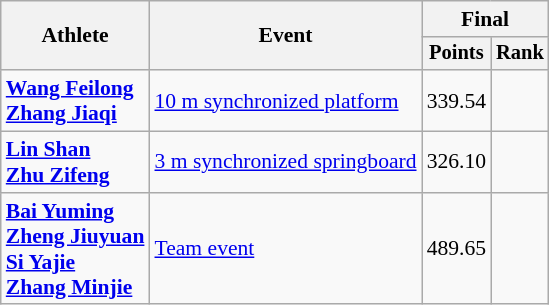<table class="wikitable" style="text-align:center; font-size:90%;">
<tr>
<th rowspan="2">Athlete</th>
<th rowspan="2">Event</th>
<th colspan="2">Final</th>
</tr>
<tr style="font-size:95%">
<th>Points</th>
<th>Rank</th>
</tr>
<tr>
<td align=left><strong><a href='#'>Wang Feilong</a><br><a href='#'>Zhang Jiaqi</a> </strong></td>
<td align=left><a href='#'>10 m synchronized platform</a></td>
<td>339.54</td>
<td></td>
</tr>
<tr>
<td align=left><strong><a href='#'>Lin Shan</a> <br> <a href='#'>Zhu Zifeng</a></strong></td>
<td align=left><a href='#'>3 m synchronized springboard</a></td>
<td>326.10</td>
<td></td>
</tr>
<tr>
<td align=left><strong><a href='#'>Bai Yuming</a> <br> <a href='#'>Zheng Jiuyuan</a> <br> <a href='#'>Si Yajie</a> <br> <a href='#'>Zhang Minjie</a></strong></td>
<td align=left><a href='#'>Team event</a></td>
<td>489.65</td>
<td></td>
</tr>
</table>
